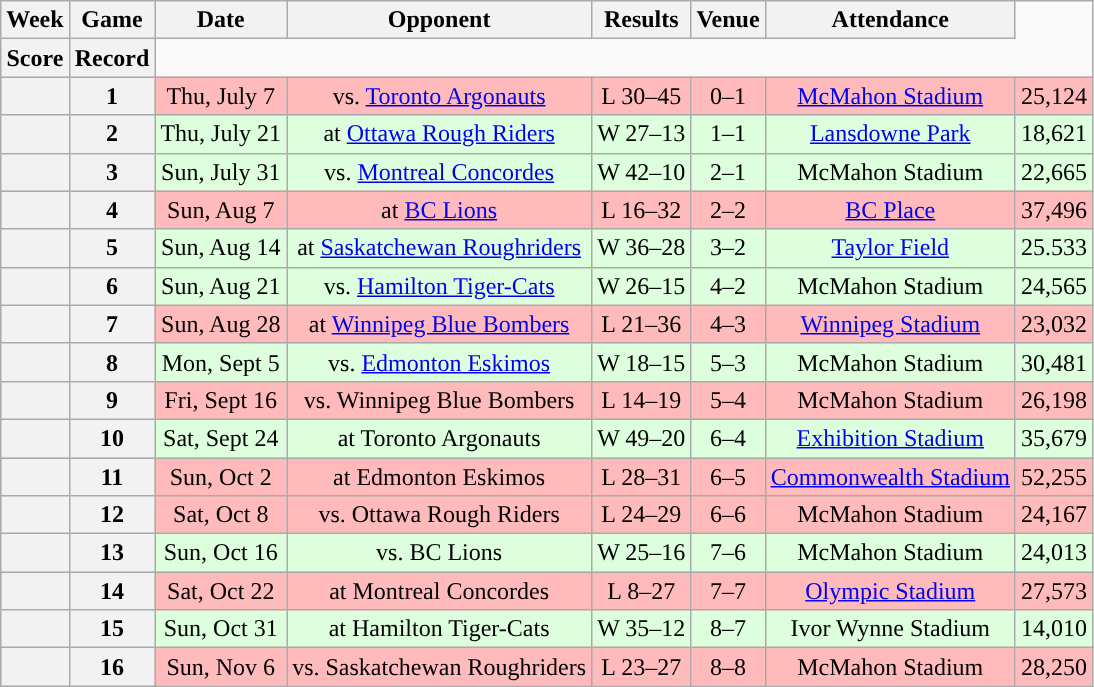<table class="wikitable" style="text-align:center">
<tr>
<th>Week</th>
<th>Game</th>
<th>Date</th>
<th>Opponent</th>
<th>Results</th>
<th>Venue</th>
<th>Attendance</th>
</tr>
<tr>
<th>Score</th>
<th>Record</th>
</tr>
<tr style="background:#ffbbbb">
<th></th>
<th>1</th>
<td>Thu, July 7</td>
<td>vs. <a href='#'>Toronto Argonauts</a></td>
<td>L 30–45</td>
<td>0–1</td>
<td><a href='#'>McMahon Stadium</a></td>
<td>25,124</td>
</tr>
<tr style="background:#ddffdd">
<th></th>
<th>2</th>
<td>Thu, July 21</td>
<td>at <a href='#'>Ottawa Rough Riders</a></td>
<td>W 27–13</td>
<td>1–1</td>
<td><a href='#'>Lansdowne Park</a></td>
<td>18,621</td>
</tr>
<tr style="background:#ddffdd">
<th></th>
<th>3</th>
<td>Sun, July 31</td>
<td>vs. <a href='#'>Montreal Concordes</a></td>
<td>W 42–10</td>
<td>2–1</td>
<td>McMahon Stadium</td>
<td>22,665</td>
</tr>
<tr style="background:#ffbbbb">
<th></th>
<th>4</th>
<td>Sun, Aug 7</td>
<td>at <a href='#'>BC Lions</a></td>
<td>L 16–32</td>
<td>2–2</td>
<td><a href='#'>BC Place</a></td>
<td>37,496</td>
</tr>
<tr style="background:#ddffdd">
<th></th>
<th>5</th>
<td>Sun, Aug 14</td>
<td>at <a href='#'>Saskatchewan Roughriders</a></td>
<td>W 36–28</td>
<td>3–2</td>
<td><a href='#'>Taylor Field</a></td>
<td>25.533</td>
</tr>
<tr style="background:#ddffdd">
<th></th>
<th>6</th>
<td>Sun, Aug 21</td>
<td>vs. <a href='#'>Hamilton Tiger-Cats</a></td>
<td>W 26–15</td>
<td>4–2</td>
<td>McMahon Stadium</td>
<td>24,565</td>
</tr>
<tr style="background:#ffbbbb">
<th></th>
<th>7</th>
<td>Sun, Aug 28</td>
<td>at <a href='#'>Winnipeg Blue Bombers</a></td>
<td>L 21–36</td>
<td>4–3</td>
<td><a href='#'>Winnipeg Stadium</a></td>
<td>23,032</td>
</tr>
<tr style="background:#ddffdd">
<th></th>
<th>8</th>
<td>Mon, Sept 5</td>
<td>vs. <a href='#'>Edmonton Eskimos</a></td>
<td>W 18–15</td>
<td>5–3</td>
<td>McMahon Stadium</td>
<td>30,481</td>
</tr>
<tr style="background:#ffbbbb">
<th></th>
<th>9</th>
<td>Fri, Sept 16</td>
<td>vs. Winnipeg Blue Bombers</td>
<td>L 14–19</td>
<td>5–4</td>
<td>McMahon Stadium</td>
<td>26,198</td>
</tr>
<tr style="background:#ddffdd">
<th></th>
<th>10</th>
<td>Sat, Sept 24</td>
<td>at Toronto Argonauts</td>
<td>W 49–20</td>
<td>6–4</td>
<td><a href='#'>Exhibition Stadium</a></td>
<td>35,679</td>
</tr>
<tr style="background:#ffbbbb">
<th></th>
<th>11</th>
<td>Sun, Oct 2</td>
<td>at Edmonton Eskimos</td>
<td>L 28–31</td>
<td>6–5</td>
<td><a href='#'>Commonwealth Stadium</a></td>
<td>52,255</td>
</tr>
<tr style="background:#ffbbbb">
<th></th>
<th>12</th>
<td>Sat, Oct 8</td>
<td>vs. Ottawa Rough Riders</td>
<td>L 24–29</td>
<td>6–6</td>
<td>McMahon Stadium</td>
<td>24,167</td>
</tr>
<tr style="background:#ddffdd">
<th></th>
<th>13</th>
<td>Sun, Oct 16</td>
<td>vs. BC Lions</td>
<td>W 25–16</td>
<td>7–6</td>
<td>McMahon Stadium</td>
<td>24,013</td>
</tr>
<tr style="background:#ffbbbb">
<th></th>
<th>14</th>
<td>Sat, Oct 22</td>
<td>at Montreal Concordes</td>
<td>L 8–27</td>
<td>7–7</td>
<td><a href='#'>Olympic Stadium</a></td>
<td>27,573</td>
</tr>
<tr style="background:#ddffdd">
<th></th>
<th>15</th>
<td>Sun, Oct 31</td>
<td>at Hamilton Tiger-Cats</td>
<td>W 35–12</td>
<td>8–7</td>
<td>Ivor Wynne Stadium</td>
<td>14,010</td>
</tr>
<tr style="background:#ffbbbb">
<th></th>
<th>16</th>
<td>Sun, Nov 6</td>
<td>vs. Saskatchewan Roughriders</td>
<td>L 23–27</td>
<td>8–8</td>
<td>McMahon Stadium</td>
<td>28,250</td>
</tr>
</table>
